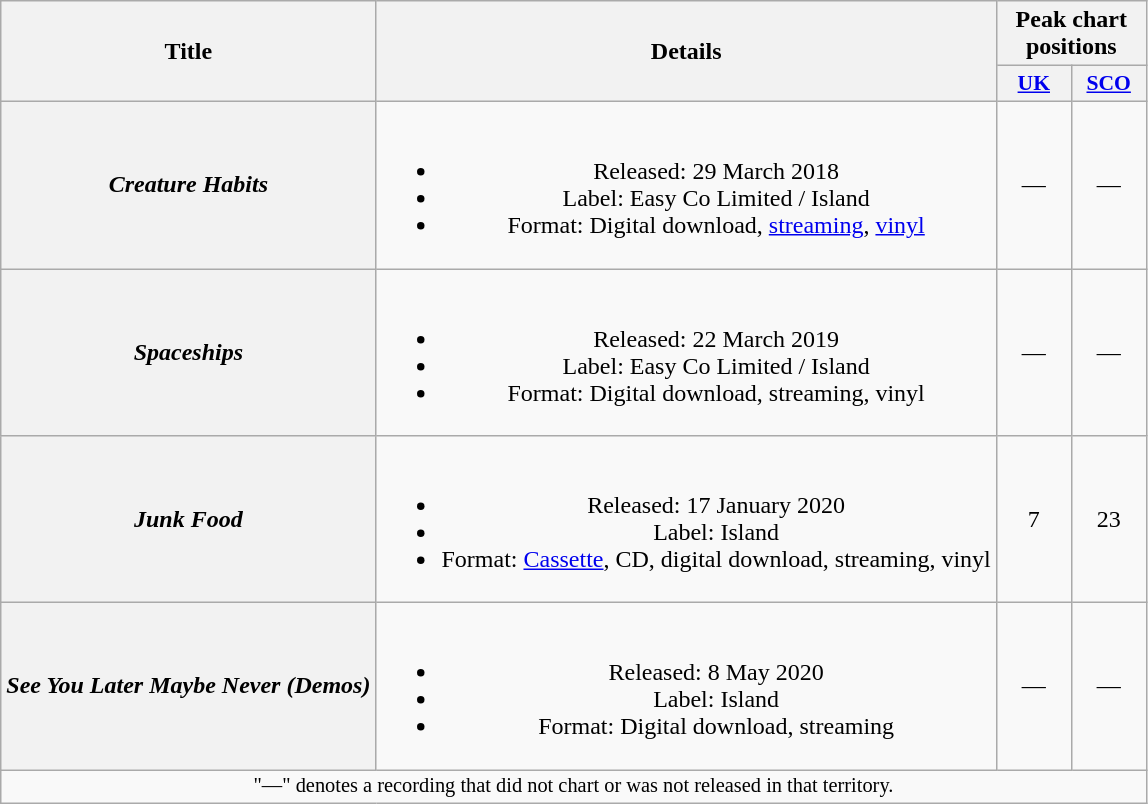<table class="wikitable plainrowheaders" style="text-align:center;">
<tr>
<th rowspan="2">Title</th>
<th rowspan="2">Details</th>
<th colspan="2">Peak chart positions</th>
</tr>
<tr>
<th scope="col" style="width:3em; font-size:90%"><a href='#'>UK</a><br></th>
<th scope="col" style="width:3em; font-size:90%"><a href='#'>SCO</a><br></th>
</tr>
<tr>
<th scope="row"><em>Creature Habits</em></th>
<td><br><ul><li>Released: 29 March 2018</li><li>Label: Easy Co Limited / Island</li><li>Format: Digital download, <a href='#'>streaming</a>, <a href='#'>vinyl</a></li></ul></td>
<td>—</td>
<td>—</td>
</tr>
<tr>
<th scope="row"><em>Spaceships</em></th>
<td><br><ul><li>Released: 22 March 2019</li><li>Label: Easy Co Limited / Island</li><li>Format: Digital download, streaming, vinyl</li></ul></td>
<td>—</td>
<td>—</td>
</tr>
<tr>
<th scope="row"><em>Junk Food</em></th>
<td><br><ul><li>Released: 17 January 2020</li><li>Label: Island</li><li>Format: <a href='#'>Cassette</a>, CD, digital download, streaming, vinyl</li></ul></td>
<td>7</td>
<td>23</td>
</tr>
<tr>
<th scope="row"><em>See You Later Maybe Never (Demos)</em></th>
<td><br><ul><li>Released: 8 May 2020</li><li>Label: Island</li><li>Format: Digital download, streaming</li></ul></td>
<td>—</td>
<td>—</td>
</tr>
<tr>
<td colspan="6" style="font-size:85%">"—" denotes a recording that did not chart or was not released in that territory.</td>
</tr>
</table>
